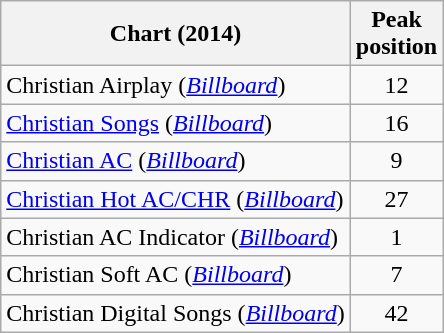<table class="wikitable">
<tr>
<th>Chart (2014)</th>
<th>Peak<br>position</th>
</tr>
<tr>
<td>Christian Airplay (<em><a href='#'>Billboard</a></em>)</td>
<td align="center">12</td>
</tr>
<tr>
<td><a href='#'>Christian Songs</a> (<em><a href='#'>Billboard</a></em>)</td>
<td align="center">16</td>
</tr>
<tr>
<td><a href='#'>Christian AC</a> (<em><a href='#'>Billboard</a></em>)</td>
<td align="center">9</td>
</tr>
<tr>
<td><a href='#'>Christian Hot AC/CHR</a> (<em><a href='#'>Billboard</a></em>)</td>
<td align="center">27</td>
</tr>
<tr>
<td>Christian AC Indicator (<em><a href='#'>Billboard</a></em>)</td>
<td align="center">1</td>
</tr>
<tr>
<td>Christian Soft AC (<em><a href='#'>Billboard</a></em>)</td>
<td align="center">7</td>
</tr>
<tr>
<td>Christian Digital Songs (<em><a href='#'>Billboard</a></em>)</td>
<td align="center">42</td>
</tr>
</table>
